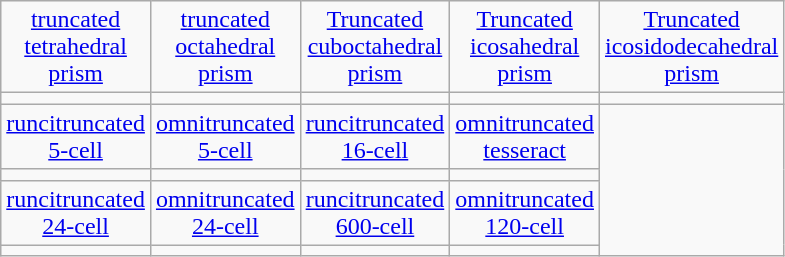<table class=wikitable width=500>
<tr align=center>
<td><a href='#'>truncated tetrahedral prism</a><br></td>
<td><a href='#'>truncated octahedral prism</a><br></td>
<td><a href='#'>Truncated cuboctahedral prism</a><br></td>
<td><a href='#'>Truncated icosahedral prism</a><br></td>
<td><a href='#'>Truncated icosidodecahedral prism</a><br></td>
</tr>
<tr align=center>
<td></td>
<td></td>
<td></td>
<td></td>
<td></td>
</tr>
<tr align=center>
<td><a href='#'>runcitruncated 5-cell</a><br></td>
<td><a href='#'>omnitruncated 5-cell</a><br></td>
<td><a href='#'>runcitruncated 16-cell</a><br></td>
<td><a href='#'>omnitruncated tesseract</a><br></td>
</tr>
<tr>
<td></td>
<td></td>
<td></td>
<td></td>
</tr>
<tr align=center>
<td><a href='#'>runcitruncated 24-cell</a><br></td>
<td><a href='#'>omnitruncated 24-cell</a><br></td>
<td><a href='#'>runcitruncated 600-cell</a><br></td>
<td><a href='#'>omnitruncated 120-cell</a><br></td>
</tr>
<tr align=center>
<td></td>
<td></td>
<td></td>
<td></td>
</tr>
</table>
